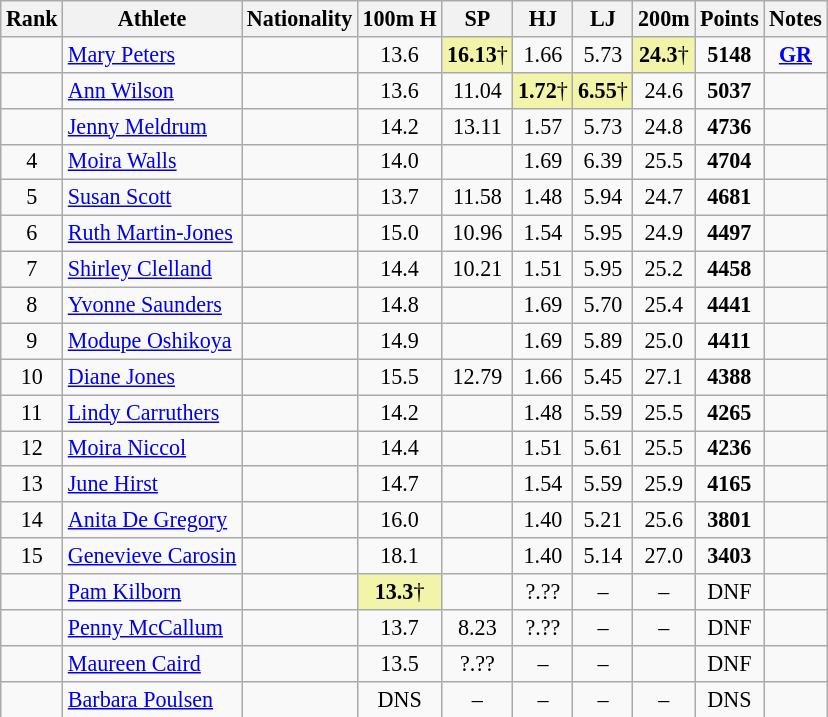<table class="wikitable sortable" style=" text-align:center; font-size:92%;">
<tr>
<th scope=col>Rank</th>
<th scope=col>Athlete</th>
<th scope=col>Nationality</th>
<th scope=col>100m H</th>
<th scope=col>SP</th>
<th scope=col>HJ</th>
<th scope=col>LJ</th>
<th scope=col>200m</th>
<th scope=col>Points</th>
<th scope=col>Notes</th>
</tr>
<tr>
<td></td>
<td style="text-align:left;"><a href='#'>Mary Peters</a></td>
<td style="text-align:left;"></td>
<td>13.6</td>
<td style="background-color: #f2f5a9;"><strong>16.13</strong>†</td>
<td>1.66</td>
<td>5.73</td>
<td style="background-color: #f2f5a9;"><strong>24.3</strong>†</td>
<td><strong>5148</strong></td>
<td><strong><a href='#'>GR</a></strong></td>
</tr>
<tr>
<td></td>
<td style="text-align:left;"><a href='#'>Ann Wilson</a></td>
<td style="text-align:left;"></td>
<td>13.6</td>
<td>11.04</td>
<td style="background-color: #f2f5a9;"><strong>1.72</strong>†</td>
<td style="background-color: #f2f5a9;"><strong>6.55</strong>†</td>
<td>24.6</td>
<td><strong>5037</strong></td>
<td></td>
</tr>
<tr>
<td></td>
<td style="text-align:left;"><a href='#'>Jenny Meldrum</a></td>
<td style="text-align:left;"></td>
<td>14.2</td>
<td>13.11</td>
<td>1.57</td>
<td>5.73</td>
<td>24.8</td>
<td><strong>4736</strong></td>
<td></td>
</tr>
<tr>
<td>4</td>
<td style="text-align:left;"><a href='#'>Moira Walls</a></td>
<td style="text-align:left;"></td>
<td>14.0</td>
<td></td>
<td>1.69</td>
<td>6.39</td>
<td>25.5</td>
<td><strong>4704</strong></td>
<td></td>
</tr>
<tr>
<td>5</td>
<td style="text-align:left;"><a href='#'>Susan Scott</a></td>
<td style="text-align:left;"></td>
<td>13.7</td>
<td>11.58</td>
<td>1.48</td>
<td>5.94</td>
<td>24.7</td>
<td><strong>4681</strong></td>
<td></td>
</tr>
<tr>
<td>6</td>
<td style="text-align:left;"><a href='#'>Ruth Martin-Jones</a></td>
<td style="text-align:left;"></td>
<td>15.0</td>
<td>10.96</td>
<td>1.54</td>
<td>5.95</td>
<td>24.9</td>
<td><strong>4497</strong></td>
<td></td>
</tr>
<tr>
<td>7</td>
<td style="text-align:left;"><a href='#'>Shirley Clelland</a></td>
<td style="text-align:left;"></td>
<td>14.4</td>
<td>10.21</td>
<td>1.51</td>
<td>5.95</td>
<td>25.2</td>
<td><strong>4458</strong></td>
<td></td>
</tr>
<tr>
<td>8</td>
<td style="text-align:left;"><a href='#'>Yvonne Saunders</a></td>
<td style="text-align:left;"></td>
<td>14.8</td>
<td></td>
<td>1.69</td>
<td>5.70</td>
<td>25.4</td>
<td><strong>4441</strong></td>
<td></td>
</tr>
<tr>
<td>9</td>
<td style="text-align:left;"><a href='#'>Modupe Oshikoya</a></td>
<td style="text-align:left;"></td>
<td>14.9</td>
<td></td>
<td>1.69</td>
<td>5.89</td>
<td>25.0</td>
<td><strong>4411</strong></td>
<td></td>
</tr>
<tr>
<td>10</td>
<td style="text-align:left;"><a href='#'>Diane Jones</a></td>
<td style="text-align:left;"></td>
<td>15.5</td>
<td>12.79</td>
<td>1.66</td>
<td>5.45</td>
<td>27.1</td>
<td><strong>4388</strong></td>
<td></td>
</tr>
<tr>
<td>11</td>
<td style="text-align:left;"><a href='#'>Lindy Carruthers</a></td>
<td style="text-align:left;"></td>
<td>14.2</td>
<td></td>
<td>1.48</td>
<td>5.59</td>
<td>25.5</td>
<td><strong>4265</strong></td>
<td></td>
</tr>
<tr>
<td>12</td>
<td style="text-align:left;"><a href='#'>Moira Niccol</a></td>
<td style="text-align:left;"></td>
<td>14.4</td>
<td></td>
<td>1.51</td>
<td>5.61</td>
<td>25.5</td>
<td><strong>4236</strong></td>
<td></td>
</tr>
<tr>
<td>13</td>
<td style="text-align:left;"><a href='#'>June Hirst</a></td>
<td style="text-align:left;"></td>
<td>14.7</td>
<td></td>
<td>1.54</td>
<td>5.59</td>
<td>25.9</td>
<td><strong>4165</strong></td>
<td></td>
</tr>
<tr>
<td>14</td>
<td style="text-align:left;"><a href='#'>Anita De Gregory</a></td>
<td style="text-align:left;"></td>
<td>16.0</td>
<td></td>
<td>1.40</td>
<td>5.21</td>
<td>25.6</td>
<td><strong>3801</strong></td>
<td></td>
</tr>
<tr>
<td>15</td>
<td style="text-align:left;"><a href='#'>Genevieve Carosin</a></td>
<td style="text-align:left;"></td>
<td>18.1</td>
<td></td>
<td>1.40</td>
<td>5.14</td>
<td>27.0</td>
<td><strong>3403</strong></td>
<td></td>
</tr>
<tr>
<td data-sort-value="16"></td>
<td style="text-align:left;"><a href='#'>Pam Kilborn</a></td>
<td style="text-align:left;"></td>
<td style="background-color: #f2f5a9;"><strong>13.3</strong>†</td>
<td></td>
<td data-sort-value="0.01">?.??</td>
<td data-sort-value="0.00">–</td>
<td data-sort-value="99.9">–</td>
<td data-sort-value="3">DNF</td>
<td></td>
</tr>
<tr>
<td data-sort-value="17"></td>
<td style="text-align:left;"><a href='#'>Penny McCallum</a></td>
<td style="text-align:left;"></td>
<td>13.7</td>
<td>8.23</td>
<td data-sort-value="0.01">?.??</td>
<td data-sort-value="0.00">–</td>
<td data-sort-value="99.9">–</td>
<td data-sort-value="2">DNF</td>
<td></td>
</tr>
<tr>
<td></td>
<td style="text-align:left;"><a href='#'>Maureen Caird</a></td>
<td style="text-align:left;"></td>
<td>13.5</td>
<td data-sort-value="00.01">?.??</td>
<td data-sort-value="0.00">–</td>
<td data-sort-value="0.00">–</td>
<td></td>
<td data-sort-value="1">DNF</td>
<td></td>
</tr>
<tr>
<td data-sort-value="19"></td>
<td style="text-align:left;"><a href='#'>Barbara Poulsen</a></td>
<td style="text-align:left;"></td>
<td data-sort-value="99.9">DNS</td>
<td data-sort-value="00.00">–</td>
<td data-sort-value="0.00">–</td>
<td data-sort-value="0.00">–</td>
<td data-sort-value="99.9">–</td>
<td data-sort-value="0">DNS</td>
<td></td>
</tr>
</table>
